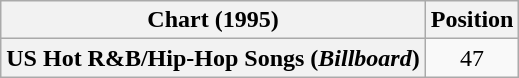<table class="wikitable plainrowheaders" style="text-align:center">
<tr>
<th scope="col">Chart (1995)</th>
<th scope="col">Position</th>
</tr>
<tr>
<th scope="row">US Hot R&B/Hip-Hop Songs (<em>Billboard</em>)<br></th>
<td>47</td>
</tr>
</table>
